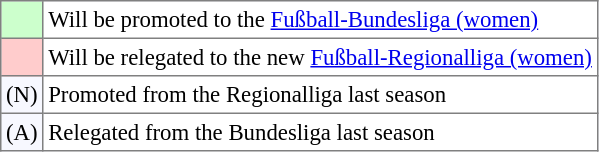<table bgcolor="#f7f8ff" cellpadding="3" cellspacing="0" border="1" style="font-size: 95%; border: gray solid 1px; border-collapse: collapse;text-align:center;">
<tr>
<td style="background:#ccffcc;" width="20"></td>
<td bgcolor="#ffffff" align="left">Will be promoted to the <a href='#'>Fußball-Bundesliga (women)</a></td>
</tr>
<tr>
<td style="background: #FFCCCC" width="20"></td>
<td bgcolor="#ffffff" align="left">Will be relegated to the new <a href='#'>Fußball-Regionalliga (women)</a></td>
</tr>
<tr>
<td style="background: "#ffffff" width="20">(N)</td>
<td bgcolor="#ffffff" align="left">Promoted from the Regionalliga last season</td>
</tr>
<tr>
<td style="background: "#ffffff" width="20">(A)</td>
<td bgcolor="#ffffff" align="left">Relegated from the Bundesliga last season</td>
</tr>
</table>
